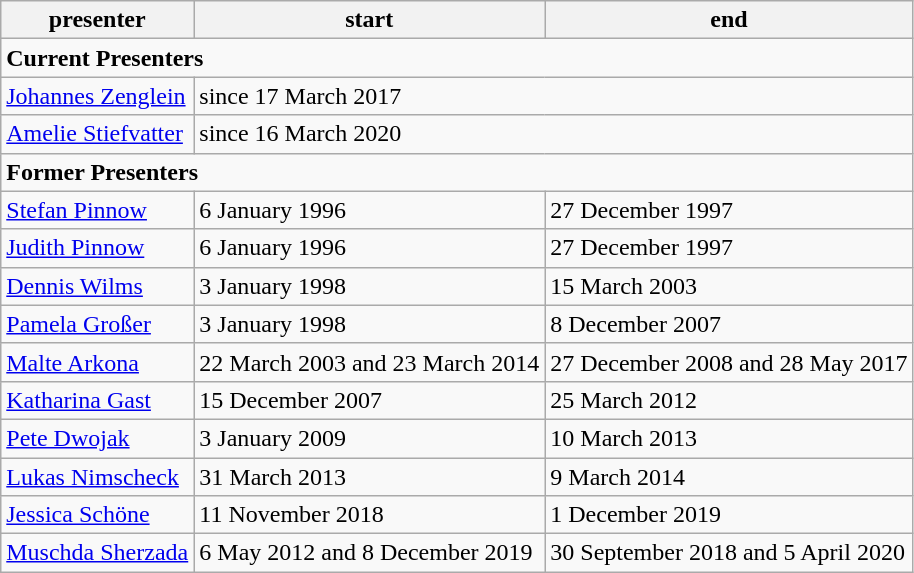<table class="wikitable">
<tr>
<th>presenter</th>
<th>start</th>
<th>end</th>
</tr>
<tr>
<td colspan="3"><strong>Current Presenters</strong></td>
</tr>
<tr>
<td><a href='#'>Johannes Zenglein</a></td>
<td colspan="2">since 17 March 2017</td>
</tr>
<tr>
<td><a href='#'>Amelie Stiefvatter</a></td>
<td colspan="2">since 16 March 2020</td>
</tr>
<tr>
<td colspan="3"><strong>Former Presenters</strong></td>
</tr>
<tr>
<td><a href='#'>Stefan Pinnow</a></td>
<td>6 January 1996</td>
<td>27 December 1997</td>
</tr>
<tr>
<td><a href='#'>Judith Pinnow</a></td>
<td>6 January 1996</td>
<td>27 December 1997</td>
</tr>
<tr>
<td><a href='#'>Dennis Wilms</a></td>
<td>3 January 1998</td>
<td>15 March 2003</td>
</tr>
<tr>
<td><a href='#'>Pamela Großer</a></td>
<td>3 January 1998</td>
<td>8 December 2007</td>
</tr>
<tr>
<td><a href='#'>Malte Arkona</a></td>
<td>22 March 2003 and 23 March 2014</td>
<td>27 December 2008 and 28 May 2017</td>
</tr>
<tr>
<td><a href='#'>Katharina Gast</a></td>
<td>15 December 2007</td>
<td>25 March 2012</td>
</tr>
<tr>
<td><a href='#'>Pete Dwojak</a></td>
<td>3 January 2009</td>
<td>10 March 2013</td>
</tr>
<tr>
<td><a href='#'>Lukas Nimscheck</a></td>
<td>31 March 2013</td>
<td>9 March 2014</td>
</tr>
<tr>
<td><a href='#'>Jessica Schöne</a></td>
<td>11 November 2018</td>
<td>1 December 2019</td>
</tr>
<tr>
<td><a href='#'>Muschda Sherzada</a></td>
<td>6 May 2012 and 8 December 2019</td>
<td>30 September 2018 and 5 April 2020</td>
</tr>
</table>
